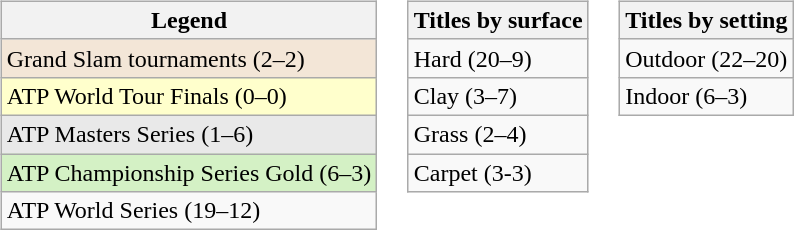<table>
<tr valign="top">
<td><br><table class="wikitable">
<tr>
<th>Legend</th>
</tr>
<tr style="background:#f3e6d7;">
<td>Grand Slam tournaments (2–2)</td>
</tr>
<tr style="background:#ffc;">
<td>ATP World Tour Finals (0–0)</td>
</tr>
<tr style="background:#e9e9e9;">
<td>ATP Masters Series (1–6)</td>
</tr>
<tr style="background:#d4f1c5;">
<td>ATP Championship Series Gold (6–3)</td>
</tr>
<tr>
<td>ATP World Series (19–12)</td>
</tr>
</table>
</td>
<td><br><table class="wikitable">
<tr>
<th>Titles by surface</th>
</tr>
<tr>
<td>Hard (20–9)</td>
</tr>
<tr>
<td>Clay (3–7)</td>
</tr>
<tr>
<td>Grass (2–4)</td>
</tr>
<tr>
<td>Carpet (3-3)</td>
</tr>
</table>
</td>
<td><br><table class="wikitable">
<tr>
<th>Titles by setting</th>
</tr>
<tr>
<td>Outdoor (22–20)</td>
</tr>
<tr>
<td>Indoor (6–3)</td>
</tr>
</table>
</td>
</tr>
</table>
